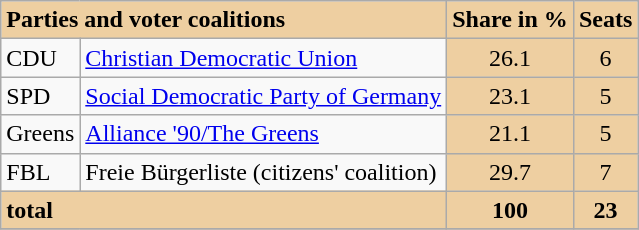<table class="wikitable"shradha>
<tr>
<td colspan="2" bgcolor="#EECFA1"><strong>Parties and voter coalitions</strong></td>
<td align="center" bgcolor="#EECFA1"><strong>Share in %</strong></td>
<td align="center" bgcolor="#EECFA1"><strong>Seats</strong></td>
</tr>
<tr --->
<td>CDU</td>
<td><a href='#'>Christian Democratic Union</a></td>
<td align="center" bgcolor="#EECFA1">26.1</td>
<td align="center" bgcolor="#EECFA1">6</td>
</tr>
<tr --->
<td>SPD</td>
<td><a href='#'>Social Democratic Party of Germany</a></td>
<td align="center" bgcolor="#EECFA1">23.1</td>
<td align="center" bgcolor="#EECFA1">5</td>
</tr>
<tr --->
<td>Greens</td>
<td><a href='#'>Alliance '90/The Greens</a></td>
<td align="center" bgcolor="#EECFA1">21.1</td>
<td align="center" bgcolor="#EECFA1">5</td>
</tr>
<tr --->
<td>FBL</td>
<td>Freie Bürgerliste (citizens' coalition)</td>
<td align="center" bgcolor="#EECFA1">29.7</td>
<td align="center" bgcolor="#EECFA1">7</td>
</tr>
<tr --->
<td colspan="2" bgcolor="#EECFA1"><strong>total</strong></td>
<td align="center" bgcolor="#EECFA1"><strong>100</strong></td>
<td align="center" bgcolor="#EECFA1"><strong>23</strong></td>
</tr>
<tr --->
</tr>
</table>
